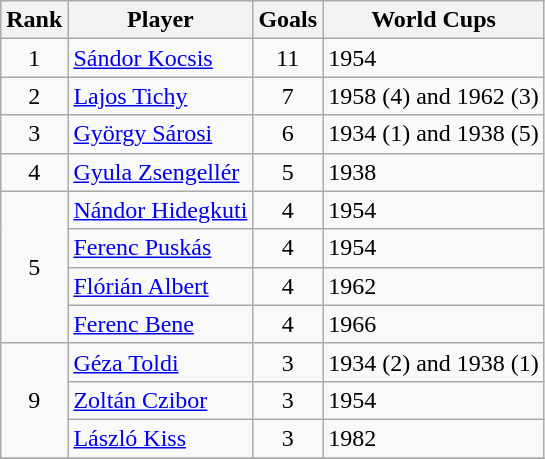<table class="wikitable" style="text-align: left;">
<tr>
<th>Rank</th>
<th>Player</th>
<th>Goals</th>
<th>World Cups</th>
</tr>
<tr>
<td align=center>1</td>
<td><a href='#'>Sándor Kocsis</a></td>
<td align=center>11</td>
<td>1954</td>
</tr>
<tr>
<td align=center>2</td>
<td><a href='#'>Lajos Tichy</a></td>
<td align=center>7</td>
<td>1958 (4) and 1962 (3)</td>
</tr>
<tr>
<td align=center>3</td>
<td><a href='#'>György Sárosi</a></td>
<td align=center>6</td>
<td>1934 (1) and 1938 (5)</td>
</tr>
<tr>
<td align=center>4</td>
<td><a href='#'>Gyula Zsengellér</a></td>
<td align=center>5</td>
<td>1938</td>
</tr>
<tr>
<td rowspan=4 align=center>5</td>
<td><a href='#'>Nándor Hidegkuti</a></td>
<td align=center>4</td>
<td>1954</td>
</tr>
<tr>
<td><a href='#'>Ferenc Puskás</a></td>
<td align=center>4</td>
<td>1954</td>
</tr>
<tr>
<td><a href='#'>Flórián Albert</a></td>
<td align=center>4</td>
<td>1962</td>
</tr>
<tr>
<td><a href='#'>Ferenc Bene</a></td>
<td align=center>4</td>
<td>1966</td>
</tr>
<tr>
<td rowspan=3 align=center>9</td>
<td><a href='#'>Géza Toldi</a></td>
<td align=center>3</td>
<td>1934 (2) and 1938 (1)</td>
</tr>
<tr>
<td><a href='#'>Zoltán Czibor</a></td>
<td align=center>3</td>
<td>1954</td>
</tr>
<tr>
<td><a href='#'>László Kiss</a></td>
<td align=center>3</td>
<td>1982</td>
</tr>
<tr>
</tr>
</table>
